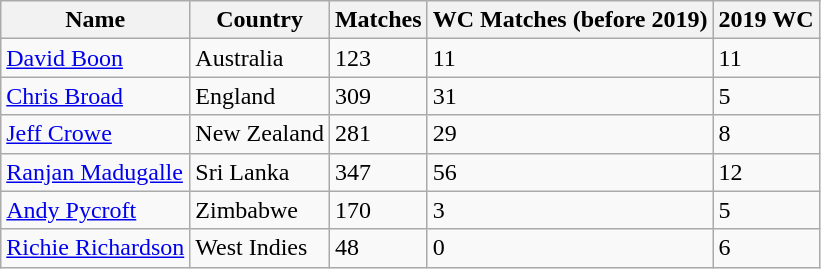<table class="wikitable">
<tr>
<th>Name</th>
<th>Country</th>
<th>Matches</th>
<th>WC Matches (before 2019)</th>
<th>2019 WC</th>
</tr>
<tr>
<td><a href='#'>David Boon</a></td>
<td>Australia</td>
<td>123</td>
<td>11</td>
<td>11</td>
</tr>
<tr>
<td><a href='#'>Chris Broad</a></td>
<td>England</td>
<td>309</td>
<td>31</td>
<td>5</td>
</tr>
<tr>
<td><a href='#'>Jeff Crowe</a></td>
<td>New Zealand</td>
<td>281</td>
<td>29</td>
<td>8</td>
</tr>
<tr>
<td><a href='#'>Ranjan Madugalle</a></td>
<td>Sri Lanka</td>
<td>347</td>
<td>56</td>
<td>12</td>
</tr>
<tr>
<td><a href='#'>Andy Pycroft</a></td>
<td>Zimbabwe</td>
<td>170</td>
<td>3</td>
<td>5</td>
</tr>
<tr>
<td><a href='#'>Richie Richardson</a></td>
<td>West Indies</td>
<td>48</td>
<td>0</td>
<td>6</td>
</tr>
</table>
